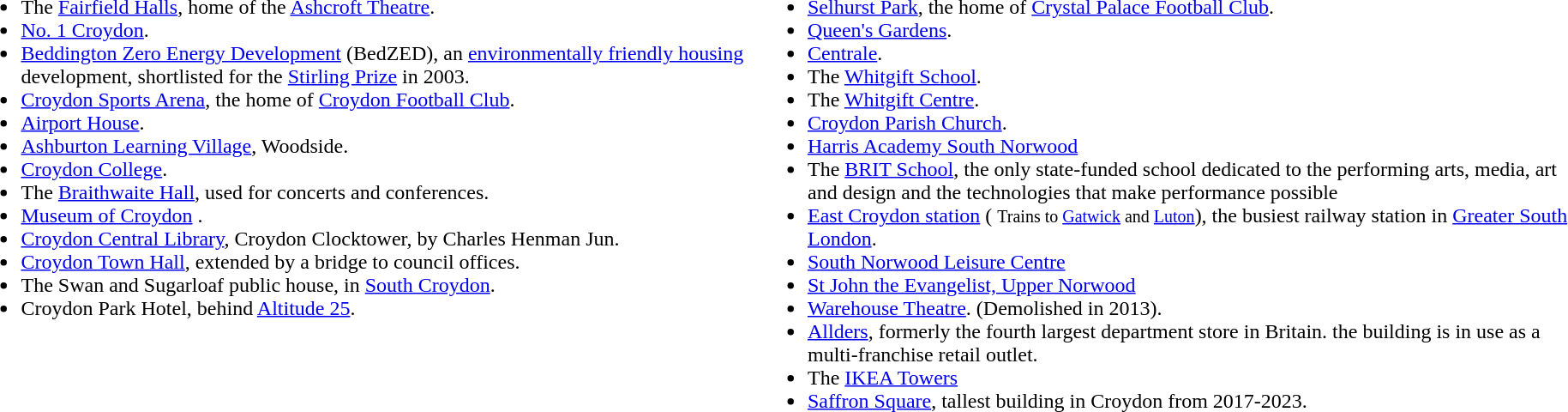<table>
<tr>
<td valign="top"><br><ul><li>The <a href='#'>Fairfield Halls</a>, home of the <a href='#'>Ashcroft Theatre</a>.</li><li><a href='#'>No. 1 Croydon</a>.</li><li><a href='#'>Beddington Zero Energy Development</a> (BedZED), an <a href='#'>environmentally friendly housing</a> development, shortlisted for the <a href='#'>Stirling Prize</a> in 2003.</li><li><a href='#'>Croydon Sports Arena</a>, the home of <a href='#'>Croydon Football Club</a>.</li><li><a href='#'>Airport House</a>.</li><li><a href='#'>Ashburton Learning Village</a>, Woodside.</li><li><a href='#'>Croydon College</a>.</li><li>The <a href='#'>Braithwaite Hall</a>, used for concerts and conferences.</li><li><a href='#'>Museum of Croydon</a> .</li><li><a href='#'>Croydon Central Library</a>, Croydon Clocktower, by Charles Henman Jun.</li><li><a href='#'>Croydon Town Hall</a>, extended by a bridge to council offices.</li><li>The Swan and Sugarloaf public house, in <a href='#'>South Croydon</a>.</li><li>Croydon Park Hotel, behind <a href='#'>Altitude 25</a>.</li></ul></td>
<td valign="top"><br><ul><li><a href='#'>Selhurst Park</a>, the home of <a href='#'>Crystal Palace Football Club</a>.</li><li><a href='#'>Queen's Gardens</a>.</li><li><a href='#'>Centrale</a>.</li><li>The <a href='#'>Whitgift School</a>.</li><li>The <a href='#'>Whitgift Centre</a>.</li><li><a href='#'>Croydon Parish Church</a>.</li><li><a href='#'>Harris Academy South Norwood</a></li><li>The <a href='#'>BRIT School</a>, the only state-funded school dedicated to the performing arts, media, art and design and the technologies that make performance possible</li><li><a href='#'>East Croydon station</a>  ( <small>Trains to <a href='#'>Gatwick</a> and <a href='#'>Luton</a></small>), the busiest railway station in <a href='#'>Greater South London</a>.</li><li><a href='#'>South Norwood Leisure Centre</a></li><li><a href='#'>St John the Evangelist, Upper Norwood</a></li><li><a href='#'>Warehouse Theatre</a>. (Demolished in 2013).</li><li><a href='#'>Allders</a>, formerly the fourth largest department store in Britain.  the building is in use as a multi-franchise retail outlet.</li><li>The <a href='#'>IKEA Towers</a></li><li><a href='#'>Saffron Square</a>, tallest building in Croydon from 2017-2023.</li></ul></td>
</tr>
</table>
